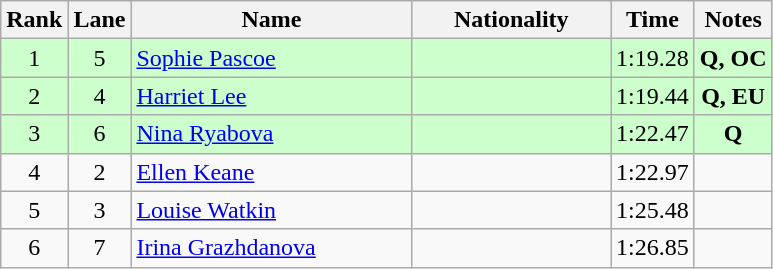<table class="wikitable sortable" style="text-align:center">
<tr>
<th>Rank</th>
<th>Lane</th>
<th style="width:180px">Name</th>
<th style="width:125px">Nationality</th>
<th>Time</th>
<th>Notes</th>
</tr>
<tr style="background:#cfc;">
<td>1</td>
<td>5</td>
<td style="text-align:left;"><a href='#'>Sophie Pascoe</a></td>
<td style="text-align:left;"></td>
<td>1:19.28</td>
<td><strong>Q, OC</strong></td>
</tr>
<tr style="background:#cfc;">
<td>2</td>
<td>4</td>
<td style="text-align:left;"><a href='#'>Harriet Lee</a></td>
<td style="text-align:left;"></td>
<td>1:19.44</td>
<td><strong>Q, EU</strong></td>
</tr>
<tr style="background:#cfc;">
<td>3</td>
<td>6</td>
<td style="text-align:left;"><a href='#'>Nina Ryabova</a></td>
<td style="text-align:left;"></td>
<td>1:22.47</td>
<td><strong>Q</strong></td>
</tr>
<tr>
<td>4</td>
<td>2</td>
<td style="text-align:left;"><a href='#'>Ellen Keane</a></td>
<td style="text-align:left;"></td>
<td>1:22.97</td>
<td></td>
</tr>
<tr>
<td>5</td>
<td>3</td>
<td style="text-align:left;"><a href='#'>Louise Watkin</a></td>
<td style="text-align:left;"></td>
<td>1:25.48</td>
<td></td>
</tr>
<tr>
<td>6</td>
<td>7</td>
<td style="text-align:left;"><a href='#'>Irina Grazhdanova</a></td>
<td style="text-align:left;"></td>
<td>1:26.85</td>
<td></td>
</tr>
</table>
